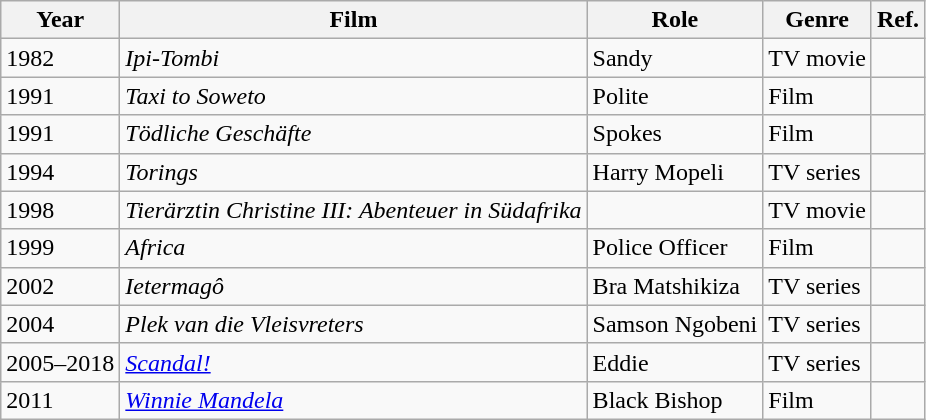<table class="wikitable">
<tr>
<th>Year</th>
<th>Film</th>
<th>Role</th>
<th>Genre</th>
<th>Ref.</th>
</tr>
<tr>
<td>1982</td>
<td><em>Ipi-Tombi</em></td>
<td>Sandy</td>
<td>TV movie</td>
<td></td>
</tr>
<tr>
<td>1991</td>
<td><em>Taxi to Soweto</em></td>
<td>Polite</td>
<td>Film</td>
<td></td>
</tr>
<tr>
<td>1991</td>
<td><em>Tödliche Geschäfte</em></td>
<td>Spokes</td>
<td>Film</td>
<td></td>
</tr>
<tr>
<td>1994</td>
<td><em>Torings</em></td>
<td>Harry Mopeli</td>
<td>TV series</td>
<td></td>
</tr>
<tr>
<td>1998</td>
<td><em>Tierärztin Christine III: Abenteuer in Südafrika</em></td>
<td></td>
<td>TV movie</td>
<td></td>
</tr>
<tr>
<td>1999</td>
<td><em>Africa</em></td>
<td>Police Officer</td>
<td>Film</td>
<td></td>
</tr>
<tr>
<td>2002</td>
<td><em>Ietermagô</em></td>
<td>Bra Matshikiza</td>
<td>TV series</td>
<td></td>
</tr>
<tr>
<td>2004</td>
<td><em>Plek van die Vleisvreters</em></td>
<td>Samson Ngobeni</td>
<td>TV series</td>
<td></td>
</tr>
<tr>
<td>2005–2018</td>
<td><em><a href='#'>Scandal!</a></em></td>
<td>Eddie</td>
<td>TV series</td>
<td></td>
</tr>
<tr>
<td>2011</td>
<td><em><a href='#'>Winnie Mandela</a></em></td>
<td>Black Bishop</td>
<td>Film</td>
<td></td>
</tr>
</table>
